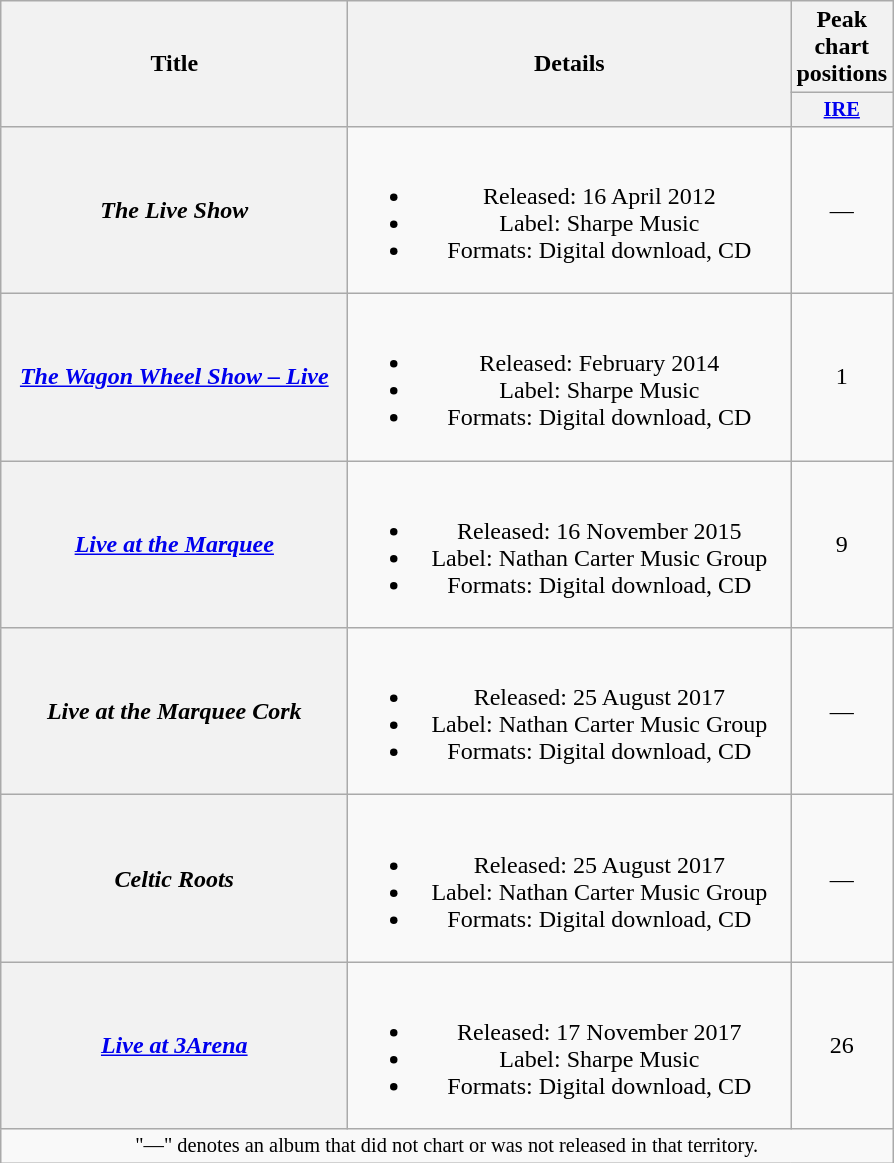<table class="wikitable plainrowheaders" style="text-align:center;">
<tr>
<th scope="col" rowspan="2" style="width:14em;">Title</th>
<th scope="col" rowspan="2" style="width:18em;">Details</th>
<th scope="col" colspan="1">Peak chart positions</th>
</tr>
<tr>
<th scope="col" style="width:3em;font-size:85%;"><a href='#'>IRE</a><br></th>
</tr>
<tr>
<th scope="row"><em>The Live Show</em></th>
<td><br><ul><li>Released: 16 April 2012</li><li>Label: Sharpe Music</li><li>Formats: Digital download, CD</li></ul></td>
<td>—</td>
</tr>
<tr>
<th scope="row"><em><a href='#'>The Wagon Wheel Show – Live</a></em></th>
<td><br><ul><li>Released: February 2014</li><li>Label: Sharpe Music</li><li>Formats: Digital download, CD</li></ul></td>
<td>1</td>
</tr>
<tr>
<th scope="row"><em><a href='#'>Live at the Marquee</a></em></th>
<td><br><ul><li>Released: 16 November 2015</li><li>Label: Nathan Carter Music Group</li><li>Formats: Digital download, CD</li></ul></td>
<td>9</td>
</tr>
<tr>
<th scope="row"><em>Live at the Marquee Cork</em></th>
<td><br><ul><li>Released: 25 August 2017</li><li>Label: Nathan Carter Music Group</li><li>Formats: Digital download, CD</li></ul></td>
<td>—</td>
</tr>
<tr>
<th scope="row"><em>Celtic Roots</em></th>
<td><br><ul><li>Released: 25 August 2017</li><li>Label: Nathan Carter Music Group</li><li>Formats: Digital download, CD</li></ul></td>
<td>—</td>
</tr>
<tr>
<th scope="row"><em><a href='#'>Live at 3Arena</a></em></th>
<td><br><ul><li>Released: 17 November 2017</li><li>Label: Sharpe Music</li><li>Formats: Digital download, CD</li></ul></td>
<td>26</td>
</tr>
<tr>
<td colspan="20" style="text-align:center; font-size:85%;">"—" denotes an album that did not chart or was not released in that territory.</td>
</tr>
</table>
